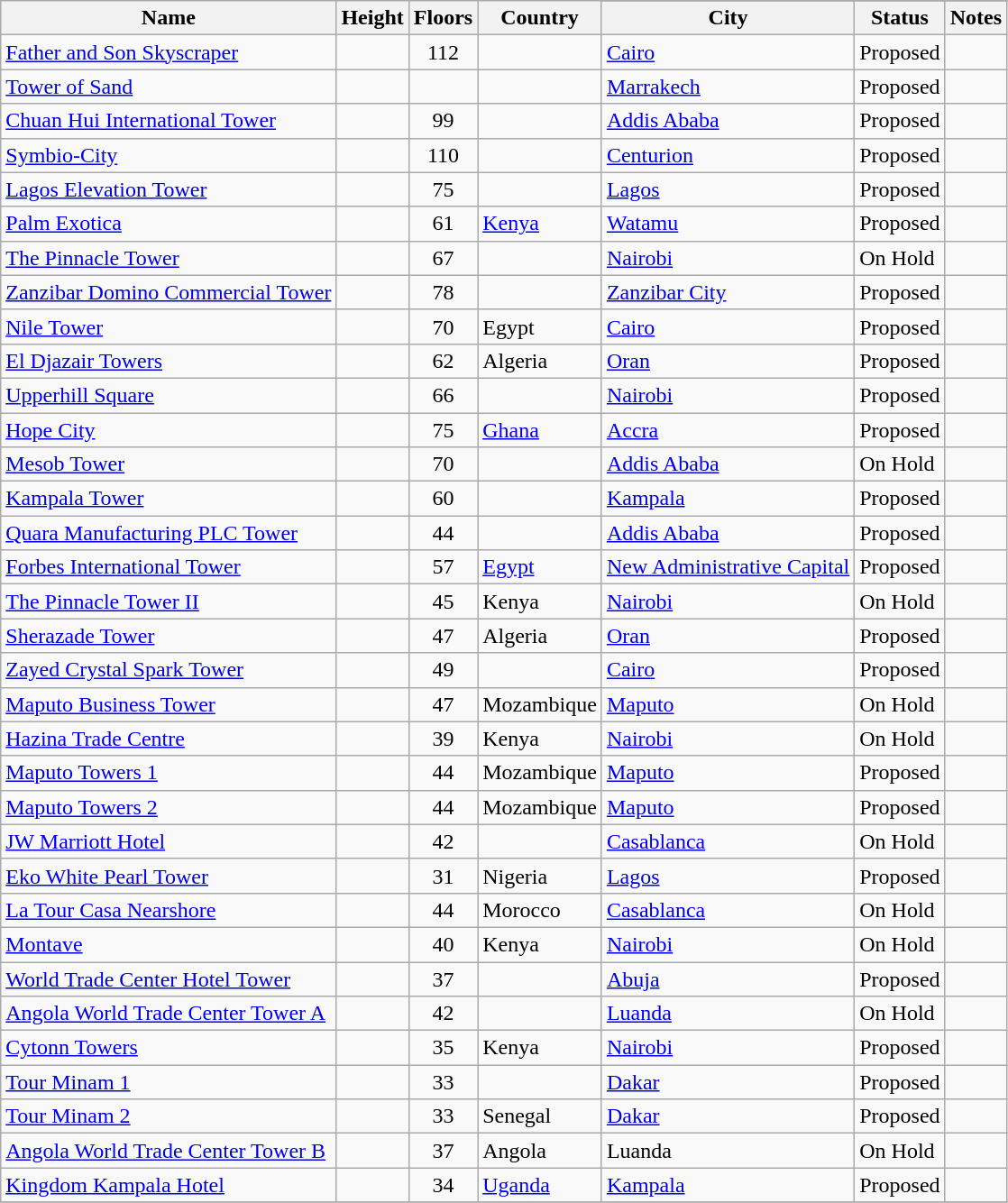<table class="wikitable sortable">
<tr style="text-align:center;">
<th rowspan="2">Name</th>
<th rowspan="2">Height</th>
<th rowspan="2">Floors</th>
<th rowspan="2">Country</th>
</tr>
<tr>
<th>City</th>
<th style="width:45px;">Status</th>
<th>Notes<br></th>
</tr>
<tr>
<td><a href='#'>Father and Son Skyscraper</a></td>
<td></td>
<td style="text-align:center;">112</td>
<td></td>
<td><a href='#'>Cairo</a></td>
<td>Proposed</td>
<td></td>
</tr>
<tr>
<td><a href='#'>Tower of Sand</a></td>
<td></td>
<td style="text-align:center;"></td>
<td></td>
<td><a href='#'>Marrakech</a></td>
<td>Proposed</td>
<td></td>
</tr>
<tr>
<td><a href='#'>Chuan Hui International Tower</a></td>
<td></td>
<td style="text-align:center;">99</td>
<td></td>
<td><a href='#'>Addis Ababa</a></td>
<td>Proposed</td>
<td></td>
</tr>
<tr>
<td><a href='#'>Symbio-City</a></td>
<td></td>
<td style="text-align:center;">110</td>
<td></td>
<td><a href='#'>Centurion</a></td>
<td>Proposed</td>
<td></td>
</tr>
<tr>
<td><a href='#'>Lagos Elevation Tower</a></td>
<td></td>
<td style="text-align:center;">75</td>
<td></td>
<td><a href='#'>Lagos</a></td>
<td>Proposed</td>
<td></td>
</tr>
<tr>
<td><a href='#'>Palm Exotica</a></td>
<td></td>
<td style="text-align:center;">61</td>
<td> <a href='#'>Kenya</a></td>
<td><a href='#'>Watamu</a></td>
<td>Proposed</td>
<td></td>
</tr>
<tr>
<td><a href='#'>The Pinnacle Tower</a></td>
<td></td>
<td style="text-align:center;">67</td>
<td></td>
<td><a href='#'>Nairobi</a></td>
<td>On Hold</td>
<td></td>
</tr>
<tr>
<td><a href='#'>Zanzibar Domino Commercial Tower</a></td>
<td></td>
<td style="text-align:center;">78</td>
<td></td>
<td><a href='#'>Zanzibar City</a></td>
<td>Proposed</td>
<td></td>
</tr>
<tr>
<td><a href='#'>Nile Tower</a></td>
<td></td>
<td style="text-align:center;">70</td>
<td> Egypt</td>
<td><a href='#'>Cairo</a></td>
<td>Proposed</td>
<td></td>
</tr>
<tr>
<td><a href='#'>El Djazair Towers</a></td>
<td></td>
<td style="text-align:center;">62</td>
<td> Algeria</td>
<td><a href='#'>Oran</a></td>
<td>Proposed</td>
<td></td>
</tr>
<tr>
<td><a href='#'>Upperhill Square</a></td>
<td></td>
<td style="text-align:center;">66</td>
<td></td>
<td><a href='#'>Nairobi</a></td>
<td>Proposed</td>
<td><br></td>
</tr>
<tr>
<td><a href='#'>Hope City</a></td>
<td></td>
<td style="text-align:center;">75</td>
<td> <a href='#'>Ghana</a></td>
<td><a href='#'>Accra</a></td>
<td>Proposed</td>
<td></td>
</tr>
<tr>
<td><a href='#'>Mesob Tower</a></td>
<td></td>
<td style="text-align:center;">70</td>
<td></td>
<td><a href='#'>Addis Ababa</a></td>
<td>On Hold</td>
<td></td>
</tr>
<tr>
<td><a href='#'>Kampala Tower</a></td>
<td></td>
<td style="text-align:center;">60</td>
<td></td>
<td><a href='#'>Kampala</a></td>
<td>Proposed</td>
<td></td>
</tr>
<tr>
<td><a href='#'>Quara Manufacturing PLC Tower</a></td>
<td></td>
<td style="text-align:center;">44</td>
<td></td>
<td><a href='#'>Addis Ababa</a></td>
<td>Proposed</td>
<td></td>
</tr>
<tr>
<td><a href='#'>Forbes International Tower</a></td>
<td></td>
<td style="text-align:center;">57</td>
<td> <a href='#'>Egypt</a></td>
<td><a href='#'>New Administrative Capital</a></td>
<td>Proposed</td>
<td></td>
</tr>
<tr>
<td><a href='#'>The Pinnacle Tower II</a></td>
<td></td>
<td style="text-align:center;">45</td>
<td> Kenya</td>
<td><a href='#'>Nairobi</a></td>
<td>On Hold</td>
<td></td>
</tr>
<tr>
<td><a href='#'>Sherazade Tower</a></td>
<td></td>
<td style="text-align:center;">47</td>
<td> Algeria</td>
<td><a href='#'>Oran</a></td>
<td>Proposed</td>
<td></td>
</tr>
<tr>
<td><a href='#'>Zayed Crystal Spark Tower</a></td>
<td></td>
<td style="text-align:center;">49</td>
<td></td>
<td><a href='#'>Cairo</a></td>
<td>Proposed</td>
<td></td>
</tr>
<tr>
<td><a href='#'>Maputo Business Tower</a></td>
<td></td>
<td style="text-align:center;">47</td>
<td> Mozambique</td>
<td><a href='#'>Maputo</a></td>
<td>On Hold</td>
<td></td>
</tr>
<tr>
<td><a href='#'>Hazina Trade Centre</a></td>
<td></td>
<td style="text-align:center;">39</td>
<td> Kenya</td>
<td><a href='#'>Nairobi</a></td>
<td>On Hold</td>
<td></td>
</tr>
<tr>
<td><a href='#'>Maputo Towers 1</a></td>
<td></td>
<td style="text-align:center;">44</td>
<td> Mozambique</td>
<td><a href='#'>Maputo</a></td>
<td>Proposed</td>
<td></td>
</tr>
<tr>
<td><a href='#'>Maputo Towers 2</a></td>
<td></td>
<td style="text-align:center;">44</td>
<td> Mozambique</td>
<td><a href='#'>Maputo</a></td>
<td>Proposed</td>
<td></td>
</tr>
<tr>
<td><a href='#'>JW Marriott Hotel</a></td>
<td></td>
<td style="text-align:center;">42</td>
<td></td>
<td><a href='#'>Casablanca</a></td>
<td>On Hold</td>
<td></td>
</tr>
<tr>
<td><a href='#'>Eko White Pearl Tower</a></td>
<td></td>
<td style="text-align:center;">31</td>
<td> Nigeria</td>
<td><a href='#'>Lagos</a></td>
<td>Proposed</td>
<td></td>
</tr>
<tr>
<td><a href='#'>La Tour Casa Nearshore</a></td>
<td></td>
<td style="text-align:center;">44</td>
<td> Morocco</td>
<td><a href='#'>Casablanca</a></td>
<td>On Hold</td>
<td></td>
</tr>
<tr>
<td><a href='#'>Montave</a></td>
<td></td>
<td style="text-align:center;">40</td>
<td> Kenya</td>
<td><a href='#'>Nairobi</a></td>
<td>On Hold</td>
<td></td>
</tr>
<tr>
<td><a href='#'>World Trade Center Hotel Tower</a></td>
<td></td>
<td style="text-align:center;">37</td>
<td></td>
<td><a href='#'>Abuja</a></td>
<td>Proposed</td>
<td></td>
</tr>
<tr>
<td><a href='#'>Angola World Trade Center Tower A</a></td>
<td></td>
<td style="text-align:center;">42</td>
<td></td>
<td><a href='#'>Luanda</a></td>
<td>On Hold</td>
<td></td>
</tr>
<tr>
<td><a href='#'>Cytonn Towers</a></td>
<td></td>
<td style="text-align:center;">35</td>
<td> Kenya</td>
<td><a href='#'>Nairobi</a></td>
<td>Proposed</td>
<td></td>
</tr>
<tr>
<td><a href='#'>Tour Minam 1</a></td>
<td></td>
<td style="text-align:center;">33</td>
<td></td>
<td><a href='#'>Dakar</a></td>
<td>Proposed</td>
<td></td>
</tr>
<tr>
<td><a href='#'>Tour Minam 2</a></td>
<td></td>
<td style="text-align:center;">33</td>
<td> Senegal</td>
<td><a href='#'>Dakar</a></td>
<td>Proposed</td>
<td></td>
</tr>
<tr>
<td><a href='#'>Angola World Trade Center Tower B</a></td>
<td></td>
<td style="text-align:center;">37</td>
<td> Angola</td>
<td>Luanda</td>
<td>On Hold</td>
<td></td>
</tr>
<tr>
<td><a href='#'>Kingdom Kampala Hotel</a></td>
<td></td>
<td style="text-align:center;">34</td>
<td> <a href='#'>Uganda</a></td>
<td><a href='#'>Kampala</a></td>
<td>Proposed</td>
<td></td>
</tr>
<tr>
</tr>
</table>
